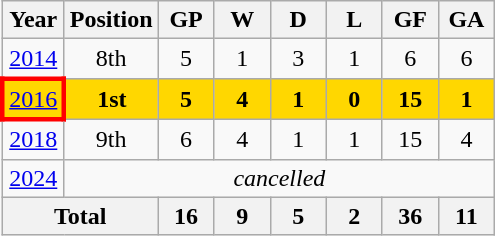<table class="wikitable" style="text-align: center;">
<tr>
<th>Year</th>
<th>Position</th>
<th width=30>GP</th>
<th width=30>W</th>
<th width=30>D</th>
<th width=30>L</th>
<th width=30>GF</th>
<th width=30>GA</th>
</tr>
<tr>
<td> <a href='#'>2014</a></td>
<td>8th</td>
<td>5</td>
<td>1</td>
<td>3</td>
<td>1</td>
<td>6</td>
<td>6</td>
</tr>
<tr style="background:gold;">
<td style="border: 3px solid red"> <a href='#'>2016</a></td>
<td><strong>1st</strong></td>
<td><strong>5</strong></td>
<td><strong>4</strong></td>
<td><strong>1</strong></td>
<td><strong>0</strong></td>
<td><strong>15</strong></td>
<td><strong>1</strong></td>
</tr>
<tr>
<td> <a href='#'>2018</a></td>
<td>9th</td>
<td>6</td>
<td>4</td>
<td>1</td>
<td>1</td>
<td>15</td>
<td>4</td>
</tr>
<tr>
<td> <a href='#'>2024</a></td>
<td colspan=7><em>cancelled</em></td>
</tr>
<tr>
<th colspan=2>Total</th>
<th>16</th>
<th>9</th>
<th>5</th>
<th>2</th>
<th>36</th>
<th>11</th>
</tr>
</table>
